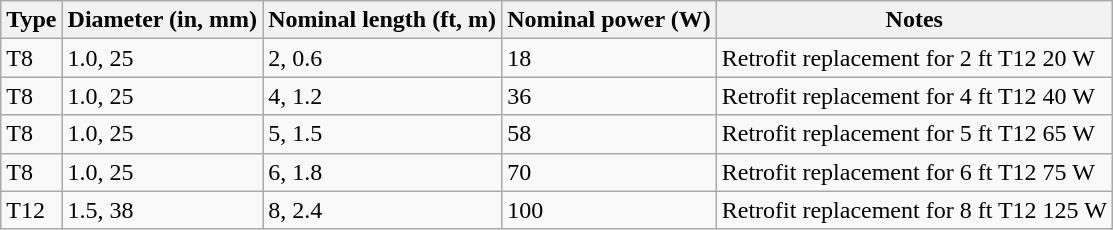<table class="wikitable">
<tr>
<th>Type</th>
<th>Diameter (in, mm)</th>
<th>Nominal length (ft, m)</th>
<th>Nominal power (W)</th>
<th>Notes</th>
</tr>
<tr>
<td>T8</td>
<td>1.0, 25</td>
<td>2, 0.6</td>
<td>18</td>
<td>Retrofit replacement for 2 ft T12 20 W</td>
</tr>
<tr>
<td>T8</td>
<td>1.0, 25</td>
<td>4, 1.2</td>
<td>36</td>
<td>Retrofit replacement for 4 ft T12 40 W</td>
</tr>
<tr>
<td>T8</td>
<td>1.0, 25</td>
<td>5, 1.5</td>
<td>58</td>
<td>Retrofit replacement for 5 ft T12 65 W</td>
</tr>
<tr>
<td>T8</td>
<td>1.0, 25</td>
<td>6, 1.8</td>
<td>70</td>
<td>Retrofit replacement for 6 ft T12 75 W</td>
</tr>
<tr>
<td>T12</td>
<td>1.5, 38</td>
<td>8, 2.4</td>
<td>100</td>
<td>Retrofit replacement for 8 ft T12 125 W</td>
</tr>
</table>
